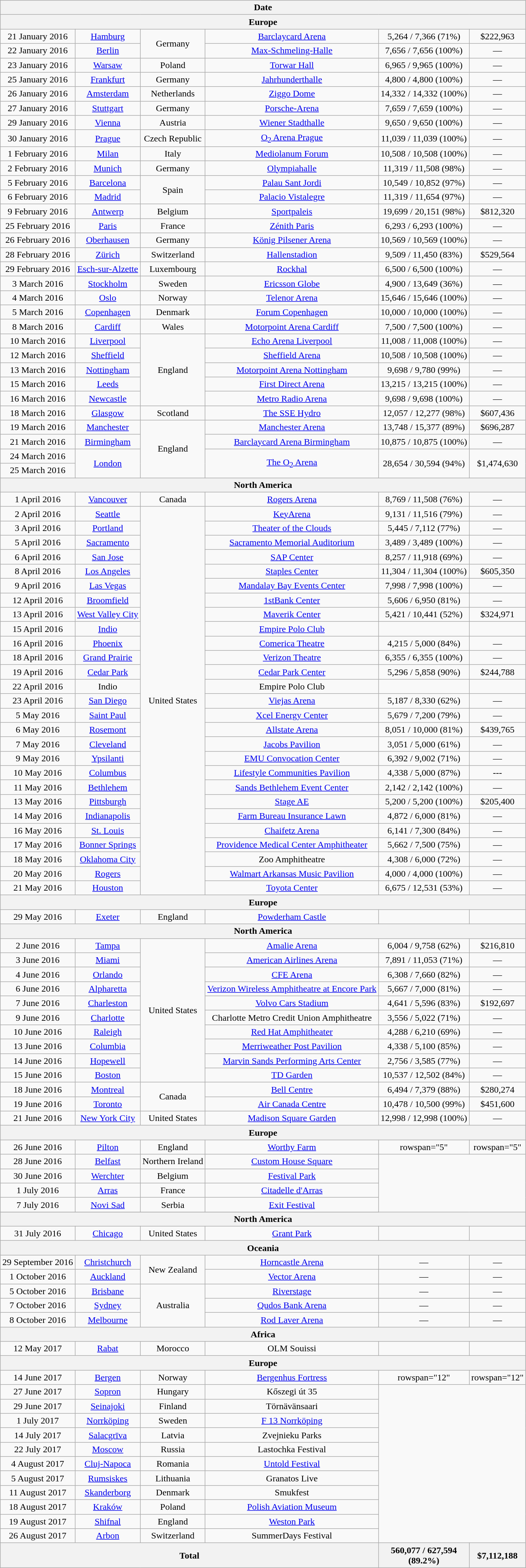<table class="wikitable" style="text-align:center;">
<tr>
<th colspan="6">Date</th>
</tr>
<tr>
<th colspan="6"><strong>Europe</strong></th>
</tr>
<tr>
<td>21 January 2016</td>
<td><a href='#'>Hamburg</a></td>
<td rowspan="2">Germany</td>
<td><a href='#'>Barclaycard Arena</a></td>
<td>5,264 / 7,366 (71%)</td>
<td>$222,963</td>
</tr>
<tr>
<td>22 January 2016</td>
<td><a href='#'>Berlin</a></td>
<td><a href='#'>Max-Schmeling-Halle</a></td>
<td>7,656 / 7,656 (100%)</td>
<td>—</td>
</tr>
<tr>
<td>23 January 2016</td>
<td><a href='#'>Warsaw</a></td>
<td>Poland</td>
<td><a href='#'>Torwar Hall</a></td>
<td>6,965 / 9,965 (100%)</td>
<td>—</td>
</tr>
<tr>
<td>25 January 2016</td>
<td><a href='#'>Frankfurt</a></td>
<td>Germany</td>
<td><a href='#'>Jahrhunderthalle</a></td>
<td>4,800 / 4,800 (100%)</td>
<td>—</td>
</tr>
<tr>
<td>26 January 2016</td>
<td><a href='#'>Amsterdam</a></td>
<td>Netherlands</td>
<td><a href='#'>Ziggo Dome</a></td>
<td>14,332 / 14,332 (100%)</td>
<td>—</td>
</tr>
<tr>
<td>27 January 2016</td>
<td><a href='#'>Stuttgart</a></td>
<td>Germany</td>
<td><a href='#'>Porsche-Arena</a></td>
<td>7,659 / 7,659 (100%)</td>
<td>—</td>
</tr>
<tr>
<td>29 January 2016</td>
<td><a href='#'>Vienna</a></td>
<td>Austria</td>
<td><a href='#'>Wiener Stadthalle</a></td>
<td>9,650 / 9,650 (100%)</td>
<td>—</td>
</tr>
<tr>
<td>30 January 2016</td>
<td><a href='#'>Prague</a></td>
<td>Czech Republic</td>
<td><a href='#'>O<sub>2</sub> Arena Prague</a></td>
<td>11,039 / 11,039 (100%)</td>
<td>—</td>
</tr>
<tr>
<td>1 February 2016</td>
<td><a href='#'>Milan</a></td>
<td>Italy</td>
<td><a href='#'>Mediolanum Forum</a></td>
<td>10,508 / 10,508 (100%)</td>
<td>—</td>
</tr>
<tr>
<td>2 February 2016</td>
<td><a href='#'>Munich</a></td>
<td>Germany</td>
<td><a href='#'>Olympiahalle</a></td>
<td>11,319 / 11,508 (98%)</td>
<td>—</td>
</tr>
<tr>
<td>5 February 2016</td>
<td><a href='#'>Barcelona</a></td>
<td rowspan="2">Spain</td>
<td><a href='#'>Palau Sant Jordi</a></td>
<td>10,549 / 10,852 (97%)</td>
<td>—</td>
</tr>
<tr>
<td>6 February 2016</td>
<td><a href='#'>Madrid</a></td>
<td><a href='#'>Palacio Vistalegre</a></td>
<td>11,319 / 11,654 (97%)</td>
<td>—</td>
</tr>
<tr>
<td>9 February 2016</td>
<td><a href='#'>Antwerp</a></td>
<td>Belgium</td>
<td><a href='#'>Sportpaleis</a></td>
<td>19,699 / 20,151 (98%)</td>
<td>$812,320</td>
</tr>
<tr>
<td>25 February 2016</td>
<td><a href='#'>Paris</a></td>
<td>France</td>
<td><a href='#'>Zénith Paris</a></td>
<td>6,293 / 6,293 (100%)</td>
<td>—</td>
</tr>
<tr>
<td>26 February 2016</td>
<td><a href='#'>Oberhausen</a></td>
<td>Germany</td>
<td><a href='#'>König Pilsener Arena</a></td>
<td>10,569 / 10,569 (100%)</td>
<td>—</td>
</tr>
<tr>
<td>28 February 2016</td>
<td><a href='#'>Zürich</a></td>
<td>Switzerland</td>
<td><a href='#'>Hallenstadion</a></td>
<td>9,509 / 11,450 (83%)</td>
<td>$529,564</td>
</tr>
<tr>
<td>29 February 2016</td>
<td><a href='#'>Esch-sur-Alzette</a></td>
<td>Luxembourg</td>
<td><a href='#'>Rockhal</a></td>
<td>6,500 / 6,500 (100%)</td>
<td>—</td>
</tr>
<tr>
<td>3 March 2016</td>
<td><a href='#'>Stockholm</a></td>
<td>Sweden</td>
<td><a href='#'>Ericsson Globe</a></td>
<td>4,900 / 13,649 (36%)</td>
<td>—</td>
</tr>
<tr>
<td>4 March 2016</td>
<td><a href='#'>Oslo</a></td>
<td>Norway</td>
<td><a href='#'>Telenor Arena</a></td>
<td>15,646 / 15,646 (100%)</td>
<td>—</td>
</tr>
<tr>
<td>5 March 2016</td>
<td><a href='#'>Copenhagen</a></td>
<td>Denmark</td>
<td><a href='#'>Forum Copenhagen</a></td>
<td>10,000 / 10,000 (100%)</td>
<td>—</td>
</tr>
<tr>
<td>8 March 2016</td>
<td><a href='#'>Cardiff</a></td>
<td>Wales</td>
<td><a href='#'>Motorpoint Arena Cardiff</a></td>
<td>7,500 / 7,500 (100%)</td>
<td>—</td>
</tr>
<tr>
<td>10 March 2016</td>
<td><a href='#'>Liverpool</a></td>
<td rowspan="5">England</td>
<td><a href='#'>Echo Arena Liverpool</a></td>
<td>11,008 / 11,008 (100%)</td>
<td>—</td>
</tr>
<tr>
<td>12 March 2016</td>
<td><a href='#'>Sheffield</a></td>
<td><a href='#'>Sheffield Arena</a></td>
<td>10,508 / 10,508 (100%)</td>
<td>—</td>
</tr>
<tr>
<td>13 March 2016</td>
<td><a href='#'>Nottingham</a></td>
<td><a href='#'>Motorpoint Arena Nottingham</a></td>
<td>9,698 / 9,780 (99%)</td>
<td>—</td>
</tr>
<tr>
<td>15 March 2016</td>
<td><a href='#'>Leeds</a></td>
<td><a href='#'>First Direct Arena</a></td>
<td>13,215 / 13,215 (100%)</td>
<td>—</td>
</tr>
<tr>
<td>16 March 2016</td>
<td><a href='#'>Newcastle</a></td>
<td><a href='#'>Metro Radio Arena</a></td>
<td>9,698 / 9,698 (100%)</td>
<td>—</td>
</tr>
<tr>
<td>18 March 2016</td>
<td><a href='#'>Glasgow</a></td>
<td>Scotland</td>
<td><a href='#'>The SSE Hydro</a></td>
<td>12,057 / 12,277 (98%)</td>
<td>$607,436</td>
</tr>
<tr>
<td>19 March 2016</td>
<td><a href='#'>Manchester</a></td>
<td rowspan="4">England</td>
<td><a href='#'>Manchester Arena</a></td>
<td>13,748 / 15,377 (89%)</td>
<td>$696,287</td>
</tr>
<tr>
<td>21 March 2016</td>
<td><a href='#'>Birmingham</a></td>
<td><a href='#'>Barclaycard Arena Birmingham</a></td>
<td>10,875 / 10,875 (100%)</td>
<td>—</td>
</tr>
<tr>
<td>24 March 2016</td>
<td rowspan="2"><a href='#'>London</a></td>
<td rowspan="2"><a href='#'>The O<sub>2</sub> Arena</a></td>
<td rowspan="2">28,654 / 30,594 (94%)</td>
<td rowspan="2">$1,474,630</td>
</tr>
<tr>
<td>25 March 2016</td>
</tr>
<tr>
<th colspan="6"><strong>North America</strong></th>
</tr>
<tr>
<td>1 April 2016</td>
<td><a href='#'>Vancouver</a></td>
<td>Canada</td>
<td><a href='#'>Rogers Arena</a></td>
<td>8,769 / 11,508 (76%)</td>
<td>—</td>
</tr>
<tr>
<td>2 April 2016</td>
<td><a href='#'>Seattle</a></td>
<td rowspan="27">United States</td>
<td><a href='#'>KeyArena</a></td>
<td>9,131 / 11,516 (79%)</td>
<td>—</td>
</tr>
<tr>
<td>3 April 2016</td>
<td><a href='#'>Portland</a></td>
<td><a href='#'>Theater of the Clouds</a></td>
<td>5,445 / 7,112 (77%)</td>
<td>—</td>
</tr>
<tr>
<td>5 April 2016</td>
<td><a href='#'>Sacramento</a></td>
<td><a href='#'>Sacramento Memorial Auditorium</a></td>
<td>3,489 / 3,489 (100%)</td>
<td>—</td>
</tr>
<tr>
<td>6 April 2016</td>
<td><a href='#'>San Jose</a></td>
<td><a href='#'>SAP Center</a></td>
<td>8,257 / 11,918 (69%)</td>
<td>—</td>
</tr>
<tr>
<td>8 April 2016</td>
<td><a href='#'>Los Angeles</a></td>
<td><a href='#'>Staples Center</a></td>
<td>11,304 / 11,304 (100%)</td>
<td>$605,350</td>
</tr>
<tr>
<td>9 April 2016</td>
<td><a href='#'>Las Vegas</a></td>
<td><a href='#'>Mandalay Bay Events Center</a></td>
<td>7,998 / 7,998 (100%)</td>
<td>—</td>
</tr>
<tr>
<td>12 April 2016</td>
<td><a href='#'>Broomfield</a></td>
<td><a href='#'>1stBank Center</a></td>
<td>5,606 / 6,950 (81%)</td>
<td>—</td>
</tr>
<tr>
<td>13 April 2016</td>
<td><a href='#'>West Valley City</a></td>
<td><a href='#'>Maverik Center</a></td>
<td>5,421 / 10,441 (52%)</td>
<td>$324,971</td>
</tr>
<tr>
<td>15 April 2016</td>
<td><a href='#'>Indio</a></td>
<td><a href='#'>Empire Polo Club</a></td>
<td></td>
<td></td>
</tr>
<tr>
<td>16 April 2016</td>
<td><a href='#'>Phoenix</a></td>
<td><a href='#'>Comerica Theatre</a></td>
<td>4,215 / 5,000 (84%)</td>
<td>—</td>
</tr>
<tr>
<td>18 April 2016</td>
<td><a href='#'>Grand Prairie</a></td>
<td><a href='#'>Verizon Theatre</a></td>
<td>6,355 / 6,355 (100%)</td>
<td>—</td>
</tr>
<tr>
<td>19 April 2016</td>
<td><a href='#'>Cedar Park</a></td>
<td><a href='#'>Cedar Park Center</a></td>
<td>5,296 / 5,858 (90%)</td>
<td>$244,788</td>
</tr>
<tr>
<td>22 April 2016</td>
<td>Indio</td>
<td>Empire Polo Club</td>
<td></td>
<td></td>
</tr>
<tr>
<td>23 April 2016</td>
<td><a href='#'>San Diego</a></td>
<td><a href='#'>Viejas Arena</a></td>
<td>5,187 / 8,330 (62%)</td>
<td>—</td>
</tr>
<tr>
<td>5 May 2016</td>
<td><a href='#'>Saint Paul</a></td>
<td><a href='#'>Xcel Energy Center</a></td>
<td>5,679 / 7,200 (79%)</td>
<td>—</td>
</tr>
<tr>
<td>6 May 2016</td>
<td><a href='#'>Rosemont</a></td>
<td><a href='#'>Allstate Arena</a></td>
<td>8,051 / 10,000 (81%)</td>
<td>$439,765</td>
</tr>
<tr>
<td>7 May 2016</td>
<td><a href='#'>Cleveland</a></td>
<td><a href='#'>Jacobs Pavilion</a></td>
<td>3,051 / 5,000 (61%)</td>
<td>—</td>
</tr>
<tr>
<td>9 May 2016</td>
<td><a href='#'>Ypsilanti</a></td>
<td><a href='#'>EMU Convocation Center</a></td>
<td>6,392 / 9,002 (71%)</td>
<td>—</td>
</tr>
<tr>
<td>10 May 2016</td>
<td><a href='#'>Columbus</a></td>
<td><a href='#'>Lifestyle Communities Pavilion</a></td>
<td>4,338 / 5,000 (87%)</td>
<td>---</td>
</tr>
<tr>
<td>11 May 2016</td>
<td><a href='#'>Bethlehem</a></td>
<td><a href='#'>Sands Bethlehem Event Center</a></td>
<td>2,142 / 2,142 (100%)</td>
<td>—</td>
</tr>
<tr>
<td>13 May 2016</td>
<td><a href='#'>Pittsburgh</a></td>
<td><a href='#'>Stage AE</a></td>
<td>5,200 / 5,200 (100%)</td>
<td>$205,400</td>
</tr>
<tr>
<td>14 May 2016</td>
<td><a href='#'>Indianapolis</a></td>
<td><a href='#'>Farm Bureau Insurance Lawn</a></td>
<td>4,872 / 6,000 (81%)</td>
<td>—</td>
</tr>
<tr>
<td>16 May 2016</td>
<td><a href='#'>St. Louis</a></td>
<td><a href='#'>Chaifetz Arena</a></td>
<td>6,141 / 7,300 (84%)</td>
<td>—</td>
</tr>
<tr>
<td>17 May 2016</td>
<td><a href='#'>Bonner Springs</a></td>
<td><a href='#'>Providence Medical Center Amphitheater</a></td>
<td>5,662 / 7,500 (75%)</td>
<td>—</td>
</tr>
<tr>
<td>18 May 2016</td>
<td><a href='#'>Oklahoma City</a></td>
<td>Zoo Amphitheatre</td>
<td>4,308 / 6,000 (72%)</td>
<td>—</td>
</tr>
<tr>
<td>20 May 2016</td>
<td><a href='#'>Rogers</a></td>
<td><a href='#'>Walmart Arkansas Music Pavilion</a></td>
<td>4,000 / 4,000 (100%)</td>
<td>—</td>
</tr>
<tr>
<td>21 May 2016</td>
<td><a href='#'>Houston</a></td>
<td><a href='#'>Toyota Center</a></td>
<td>6,675 / 12,531 (53%)</td>
<td>—</td>
</tr>
<tr>
<th colspan="6"><strong>Europe</strong></th>
</tr>
<tr>
<td>29 May 2016</td>
<td><a href='#'>Exeter</a></td>
<td>England</td>
<td><a href='#'>Powderham Castle</a></td>
<td></td>
<td></td>
</tr>
<tr>
<th colspan="6"><strong>North America</strong></th>
</tr>
<tr>
<td>2 June 2016</td>
<td><a href='#'>Tampa</a></td>
<td rowspan="10">United States</td>
<td><a href='#'>Amalie Arena</a></td>
<td>6,004 / 9,758 (62%)</td>
<td>$216,810</td>
</tr>
<tr>
<td>3 June 2016</td>
<td><a href='#'>Miami</a></td>
<td><a href='#'>American Airlines Arena</a></td>
<td>7,891 / 11,053 (71%)</td>
<td>—</td>
</tr>
<tr>
<td>4 June 2016</td>
<td><a href='#'>Orlando</a></td>
<td><a href='#'>CFE Arena</a></td>
<td>6,308 / 7,660 (82%)</td>
<td>—</td>
</tr>
<tr>
<td>6 June 2016</td>
<td><a href='#'>Alpharetta</a></td>
<td><a href='#'>Verizon Wireless Amphitheatre at Encore Park</a></td>
<td>5,667 / 7,000 (81%)</td>
<td>—</td>
</tr>
<tr>
<td>7 June 2016</td>
<td><a href='#'>Charleston</a></td>
<td><a href='#'>Volvo Cars Stadium</a></td>
<td>4,641 / 5,596 (83%)</td>
<td>$192,697</td>
</tr>
<tr>
<td>9 June 2016</td>
<td><a href='#'>Charlotte</a></td>
<td>Charlotte Metro Credit Union Amphitheatre</td>
<td>3,556 / 5,022 (71%)</td>
<td>—</td>
</tr>
<tr>
<td>10 June 2016</td>
<td><a href='#'>Raleigh</a></td>
<td><a href='#'>Red Hat Amphitheater</a></td>
<td>4,288 / 6,210 (69%)</td>
<td>—</td>
</tr>
<tr>
<td>13 June 2016</td>
<td><a href='#'>Columbia</a></td>
<td><a href='#'>Merriweather Post Pavilion</a></td>
<td>4,338 / 5,100 (85%)</td>
<td>—</td>
</tr>
<tr>
<td>14 June 2016</td>
<td><a href='#'>Hopewell</a></td>
<td><a href='#'>Marvin Sands Performing Arts Center</a></td>
<td>2,756 / 3,585 (77%)</td>
<td>—</td>
</tr>
<tr>
<td>15 June 2016</td>
<td><a href='#'>Boston</a></td>
<td><a href='#'>TD Garden</a></td>
<td>10,537 / 12,502 (84%)</td>
<td>—</td>
</tr>
<tr>
<td>18 June 2016</td>
<td><a href='#'>Montreal</a></td>
<td rowspan="2">Canada</td>
<td><a href='#'>Bell Centre</a></td>
<td>6,494 / 7,379 (88%)</td>
<td>$280,274</td>
</tr>
<tr>
<td>19 June 2016</td>
<td><a href='#'>Toronto</a></td>
<td><a href='#'>Air Canada Centre</a></td>
<td>10,478 / 10,500 (99%)</td>
<td>$451,600</td>
</tr>
<tr>
<td>21 June 2016</td>
<td><a href='#'>New York City</a></td>
<td>United States</td>
<td><a href='#'>Madison Square Garden</a></td>
<td>12,998 / 12,998 (100%)</td>
<td>—</td>
</tr>
<tr>
<th colspan="6"><strong>Europe</strong></th>
</tr>
<tr>
<td>26 June 2016</td>
<td><a href='#'>Pilton</a></td>
<td>England</td>
<td><a href='#'>Worthy Farm</a></td>
<td>rowspan="5" </td>
<td>rowspan="5" </td>
</tr>
<tr>
<td>28 June 2016</td>
<td><a href='#'>Belfast</a></td>
<td>Northern Ireland</td>
<td><a href='#'>Custom House Square</a></td>
</tr>
<tr>
<td>30 June 2016</td>
<td><a href='#'>Werchter</a></td>
<td>Belgium</td>
<td><a href='#'>Festival Park</a></td>
</tr>
<tr>
<td>1 July 2016</td>
<td><a href='#'>Arras</a></td>
<td>France</td>
<td><a href='#'>Citadelle d'Arras</a></td>
</tr>
<tr>
<td>7 July 2016</td>
<td><a href='#'>Novi Sad</a></td>
<td>Serbia</td>
<td><a href='#'>Exit Festival</a></td>
</tr>
<tr>
</tr>
<tr>
<th colspan="6"><strong>North America</strong></th>
</tr>
<tr>
<td>31 July 2016</td>
<td><a href='#'>Chicago</a></td>
<td>United States</td>
<td><a href='#'>Grant Park</a></td>
<td></td>
<td></td>
</tr>
<tr>
<th colspan="6"><strong>Oceania</strong></th>
</tr>
<tr>
<td>29 September 2016</td>
<td><a href='#'>Christchurch</a></td>
<td rowspan="2">New Zealand</td>
<td><a href='#'>Horncastle Arena</a></td>
<td>—</td>
<td>—</td>
</tr>
<tr>
<td>1 October 2016</td>
<td><a href='#'>Auckland</a></td>
<td><a href='#'>Vector Arena</a></td>
<td>—</td>
<td>—</td>
</tr>
<tr>
<td>5 October 2016</td>
<td><a href='#'>Brisbane</a></td>
<td rowspan="3">Australia</td>
<td><a href='#'>Riverstage</a></td>
<td>—</td>
<td>—</td>
</tr>
<tr>
<td>7 October 2016</td>
<td><a href='#'>Sydney</a></td>
<td><a href='#'>Qudos Bank Arena</a></td>
<td>—</td>
<td>—</td>
</tr>
<tr>
<td>8 October 2016</td>
<td><a href='#'>Melbourne</a></td>
<td><a href='#'>Rod Laver Arena</a></td>
<td>—</td>
<td>—</td>
</tr>
<tr>
<th colspan="6">Africa</th>
</tr>
<tr>
<td>12 May 2017</td>
<td><a href='#'>Rabat</a></td>
<td>Morocco</td>
<td>OLM Souissi</td>
<td></td>
<td></td>
</tr>
<tr>
<th colspan="7">Europe</th>
</tr>
<tr>
<td>14 June 2017</td>
<td><a href='#'>Bergen</a></td>
<td>Norway</td>
<td><a href='#'>Bergenhus Fortress</a></td>
<td>rowspan="12" </td>
<td>rowspan="12" </td>
</tr>
<tr>
<td>27 June 2017</td>
<td><a href='#'>Sopron</a></td>
<td>Hungary</td>
<td>Kőszegi út 35</td>
</tr>
<tr>
<td>29 June 2017</td>
<td><a href='#'>Seinajoki</a></td>
<td>Finland</td>
<td>Törnävänsaari</td>
</tr>
<tr>
<td>1 July 2017</td>
<td><a href='#'>Norrköping</a></td>
<td>Sweden</td>
<td><a href='#'>F 13 Norrköping</a></td>
</tr>
<tr>
<td>14 July 2017</td>
<td><a href='#'>Salacgrīva</a></td>
<td>Latvia</td>
<td>Zvejnieku Parks</td>
</tr>
<tr>
<td>22 July 2017</td>
<td><a href='#'>Moscow</a></td>
<td>Russia</td>
<td>Lastochka Festival</td>
</tr>
<tr>
<td>4 August 2017</td>
<td><a href='#'>Cluj-Napoca</a></td>
<td>Romania</td>
<td><a href='#'>Untold Festival</a></td>
</tr>
<tr>
<td>5 August 2017</td>
<td><a href='#'>Rumsiskes</a></td>
<td>Lithuania</td>
<td>Granatos Live</td>
</tr>
<tr>
<td>11 August 2017</td>
<td><a href='#'>Skanderborg</a></td>
<td>Denmark</td>
<td>Smukfest</td>
</tr>
<tr>
<td>18 August 2017</td>
<td><a href='#'>Kraków</a></td>
<td>Poland</td>
<td><a href='#'>Polish Aviation Museum</a></td>
</tr>
<tr>
<td>19 August 2017</td>
<td><a href='#'>Shifnal</a></td>
<td>England</td>
<td><a href='#'>Weston Park</a></td>
</tr>
<tr>
<td>26 August 2017</td>
<td><a href='#'>Arbon</a></td>
<td>Switzerland</td>
<td>SummerDays Festival</td>
</tr>
<tr>
<th Colspan="4">Total</th>
<th><strong>560,077 / 627,594</strong><br>(89.2%)</th>
<th>$7,112,188</th>
</tr>
</table>
